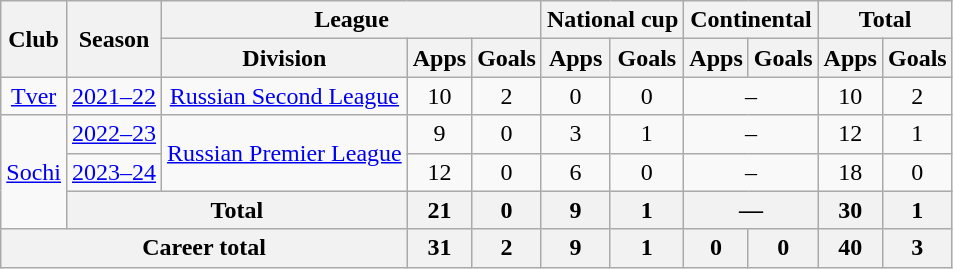<table class="wikitable" style="text-align: center;">
<tr>
<th rowspan=2>Club</th>
<th rowspan=2>Season</th>
<th colspan=3>League</th>
<th colspan=2>National cup</th>
<th colspan=2>Continental</th>
<th colspan=2>Total</th>
</tr>
<tr>
<th>Division</th>
<th>Apps</th>
<th>Goals</th>
<th>Apps</th>
<th>Goals</th>
<th>Apps</th>
<th>Goals</th>
<th>Apps</th>
<th>Goals</th>
</tr>
<tr>
<td><a href='#'>Tver</a></td>
<td><a href='#'>2021–22</a></td>
<td><a href='#'>Russian Second League</a></td>
<td>10</td>
<td>2</td>
<td>0</td>
<td>0</td>
<td colspan=2>–</td>
<td>10</td>
<td>2</td>
</tr>
<tr>
<td rowspan=3><a href='#'>Sochi</a></td>
<td><a href='#'>2022–23</a></td>
<td rowspan=2><a href='#'>Russian Premier League</a></td>
<td>9</td>
<td>0</td>
<td>3</td>
<td>1</td>
<td colspan=2>–</td>
<td>12</td>
<td>1</td>
</tr>
<tr>
<td><a href='#'>2023–24</a></td>
<td>12</td>
<td>0</td>
<td>6</td>
<td>0</td>
<td colspan=2>–</td>
<td>18</td>
<td>0</td>
</tr>
<tr>
<th colspan="2">Total</th>
<th>21</th>
<th>0</th>
<th>9</th>
<th>1</th>
<th colspan="2">—</th>
<th>30</th>
<th>1</th>
</tr>
<tr>
<th colspan=3>Career total</th>
<th>31</th>
<th>2</th>
<th>9</th>
<th>1</th>
<th>0</th>
<th>0</th>
<th>40</th>
<th>3</th>
</tr>
</table>
